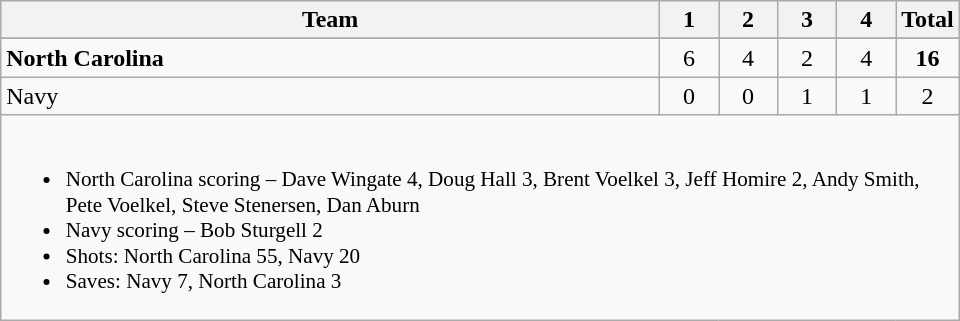<table class="wikitable" style="text-align:center; max-width:40em">
<tr>
<th>Team</th>
<th style="width:2em">1</th>
<th style="width:2em">2</th>
<th style="width:2em">3</th>
<th style="width:2em">4</th>
<th style="width:2em">Total</th>
</tr>
<tr>
</tr>
<tr>
<td style="text-align:left"><strong>North Carolina</strong></td>
<td>6</td>
<td>4</td>
<td>2</td>
<td>4</td>
<td><strong>16</strong></td>
</tr>
<tr>
<td style="text-align:left">Navy</td>
<td>0</td>
<td>0</td>
<td>1</td>
<td>1</td>
<td>2</td>
</tr>
<tr>
<td colspan=6 style="text-align:left; font-size:88%;"><br><ul><li>North Carolina scoring – Dave Wingate 4, Doug Hall 3, Brent Voelkel 3, Jeff Homire 2, Andy Smith, Pete Voelkel, Steve Stenersen, Dan Aburn</li><li>Navy scoring – Bob Sturgell 2</li><li>Shots: North Carolina 55, Navy 20</li><li>Saves: Navy 7, North Carolina 3</li></ul></td>
</tr>
</table>
